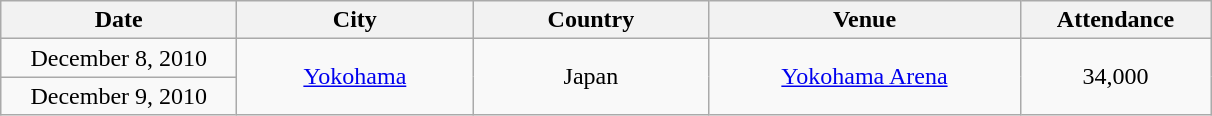<table class="wikitable" style="text-align:center;">
<tr>
<th style="width:150px;">Date</th>
<th style="width:150px;">City</th>
<th style="width:150px;">Country</th>
<th style="width:200px;">Venue</th>
<th style="width:120px;">Attendance</th>
</tr>
<tr>
<td>December 8, 2010</td>
<td rowspan="2"><a href='#'>Yokohama</a></td>
<td rowspan="2">Japan</td>
<td rowspan="2"><a href='#'>Yokohama Arena</a></td>
<td rowspan="2">34,000</td>
</tr>
<tr>
<td>December 9, 2010</td>
</tr>
</table>
